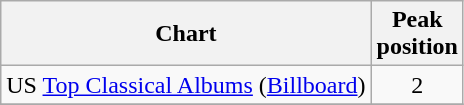<table class="wikitable">
<tr>
<th>Chart</th>
<th>Peak<br>position</th>
</tr>
<tr>
<td>US <a href='#'>Top Classical Albums</a> (<a href='#'>Billboard</a>)</td>
<td align="center">2</td>
</tr>
<tr>
</tr>
</table>
